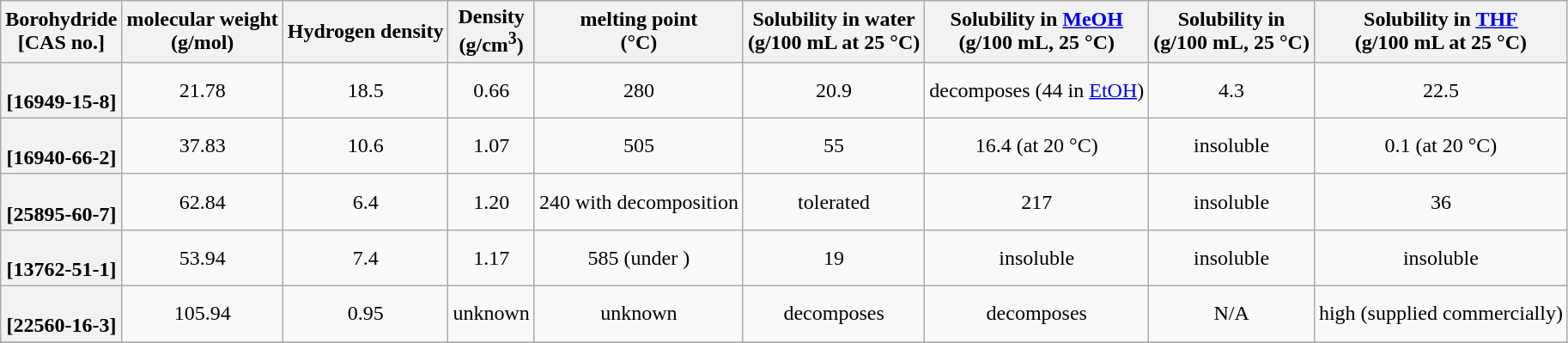<table class="wikitable" style="text-align:center">
<tr>
<th>Borohydride<br>[CAS no.]</th>
<th>molecular weight<br>(g/mol)</th>
<th>Hydrogen density</th>
<th>Density<br>(g/cm<sup>3</sup>)</th>
<th>melting point<br>(°C)</th>
<th>Solubility in water<br>(g/100 mL at 25 °C)</th>
<th>Solubility in <a href='#'>MeOH</a><br>(g/100 mL, 25 °C)</th>
<th>Solubility in <a href='#'></a><br>(g/100 mL, 25 °C)</th>
<th>Solubility in <a href='#'>THF</a><br>(g/100 mL at 25 °C)</th>
</tr>
<tr>
<th><a href='#'></a><br>[16949-15-8]</th>
<td>21.78</td>
<td>18.5</td>
<td>0.66</td>
<td>280</td>
<td>20.9</td>
<td>decomposes (44 in <a href='#'>EtOH</a>)</td>
<td>4.3</td>
<td>22.5</td>
</tr>
<tr>
<th><a href='#'></a><br>[16940-66-2]</th>
<td>37.83</td>
<td>10.6</td>
<td>1.07</td>
<td>505</td>
<td>55</td>
<td>16.4 (at 20 °C)</td>
<td>insoluble</td>
<td>0.1 (at 20 °C)</td>
</tr>
<tr>
<th><a href='#'></a><br>[25895-60-7]</th>
<td>62.84</td>
<td>6.4</td>
<td>1.20</td>
<td>240 with decomposition</td>
<td>tolerated</td>
<td>217</td>
<td>insoluble</td>
<td>36</td>
</tr>
<tr>
<th><br>[13762-51-1]</th>
<td>53.94</td>
<td>7.4</td>
<td>1.17</td>
<td>585 (under )</td>
<td>19</td>
<td>insoluble</td>
<td>insoluble</td>
<td>insoluble</td>
</tr>
<tr>
<th><a href='#'></a><br>[22560-16-3]</th>
<td>105.94</td>
<td>0.95</td>
<td>unknown</td>
<td>unknown</td>
<td>decomposes</td>
<td>decomposes</td>
<td>N/A</td>
<td>high (supplied commercially)</td>
</tr>
<tr>
</tr>
</table>
